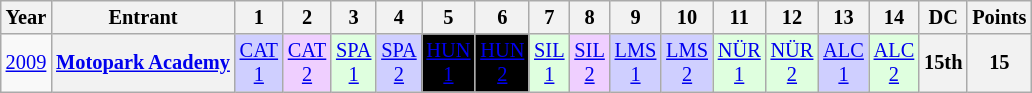<table class="wikitable" style="text-align:center; font-size:85%">
<tr>
<th>Year</th>
<th>Entrant</th>
<th>1</th>
<th>2</th>
<th>3</th>
<th>4</th>
<th>5</th>
<th>6</th>
<th>7</th>
<th>8</th>
<th>9</th>
<th>10</th>
<th>11</th>
<th>12</th>
<th>13</th>
<th>14</th>
<th>DC</th>
<th>Points</th>
</tr>
<tr>
<td><a href='#'>2009</a></td>
<th nowrap><a href='#'>Motopark Academy</a></th>
<td style="background:#cfcfff;"><a href='#'>CAT<br>1</a><br></td>
<td style="background:#efcfff;"><a href='#'>CAT<br>2</a><br></td>
<td style="background:#dfffdf;"><a href='#'>SPA<br>1</a><br></td>
<td style="background:#cfcfff;"><a href='#'>SPA<br>2</a><br></td>
<td style="background:#000000;color:white"><a href='#'><span>HUN<br>1</span></a><br></td>
<td style="background:#000000;color:white"><a href='#'><span>HUN<br>2</span></a><br></td>
<td style="background:#dfffdf;"><a href='#'>SIL<br>1</a><br></td>
<td style="background:#efcfff;"><a href='#'>SIL<br>2</a><br></td>
<td style="background:#cfcfff;"><a href='#'>LMS<br>1</a><br></td>
<td style="background:#cfcfff;"><a href='#'>LMS<br>2</a><br></td>
<td style="background:#dfffdf;"><a href='#'>NÜR<br>1</a><br></td>
<td style="background:#dfffdf;"><a href='#'>NÜR<br>2</a><br></td>
<td style="background:#cfcfff;"><a href='#'>ALC<br>1</a><br></td>
<td style="background:#dfffdf;"><a href='#'>ALC<br>2</a><br></td>
<th>15th</th>
<th>15</th>
</tr>
</table>
